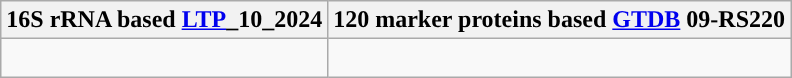<table class="wikitable">
<tr>
<th colspan=1>16S rRNA based <a href='#'>LTP</a>_10_2024</th>
<th colspan=1>120 marker proteins based <a href='#'>GTDB</a> 09-RS220</th>
</tr>
<tr>
<td style="vertical-align:top"><br></td>
<td><br></td>
</tr>
</table>
